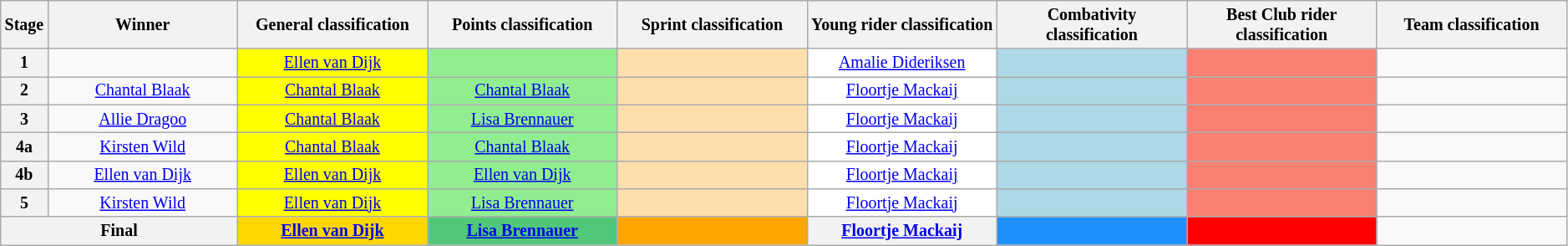<table class="wikitable" style="text-align: center; font-size:smaller;">
<tr>
<th style="width:1%;">Stage</th>
<th style="width:12%;">Winner</th>
<th style="width:12%;">General classification<br></th>
<th style="width:12%;">Points classification<br></th>
<th style="width:12%;">Sprint classification<br></th>
<th style="width:12%;">Young rider classification<br></th>
<th style="width:12%;">Combativity classification<br></th>
<th style="width:12%;">Best Club rider classification<br></th>
<th style="width:12%;">Team classification</th>
</tr>
<tr>
<th>1</th>
<td></td>
<td style="background:yellow;"><a href='#'>Ellen van Dijk</a></td>
<td style="background:lightgreen;"></td>
<td style="background:navajowhite;"></td>
<td style="background:white;"><a href='#'>Amalie Dideriksen</a></td>
<td style="background:lightblue;"></td>
<td style="background:salmon;"></td>
<td></td>
</tr>
<tr>
<th>2</th>
<td><a href='#'>Chantal Blaak</a></td>
<td style="background:yellow;"><a href='#'>Chantal Blaak</a></td>
<td style="background:lightgreen;"><a href='#'>Chantal Blaak</a></td>
<td style="background:navajowhite;"></td>
<td style="background:white;"><a href='#'>Floortje Mackaij</a></td>
<td style="background:lightblue;"></td>
<td style="background:salmon;"></td>
<td></td>
</tr>
<tr>
<th>3</th>
<td><a href='#'>Allie Dragoo</a></td>
<td style="background:yellow;"><a href='#'>Chantal Blaak</a></td>
<td style="background:lightgreen;"><a href='#'>Lisa Brennauer</a></td>
<td style="background:navajowhite;"></td>
<td style="background:white;"><a href='#'>Floortje Mackaij</a></td>
<td style="background:lightblue;"></td>
<td style="background:salmon;"></td>
<td></td>
</tr>
<tr>
<th>4a</th>
<td><a href='#'>Kirsten Wild</a></td>
<td style="background:yellow;"><a href='#'>Chantal Blaak</a></td>
<td style="background:lightgreen;"><a href='#'>Chantal Blaak</a></td>
<td style="background:navajowhite;"></td>
<td style="background:white;"><a href='#'>Floortje Mackaij</a></td>
<td style="background:lightblue;"></td>
<td style="background:salmon;"></td>
<td></td>
</tr>
<tr>
<th>4b</th>
<td><a href='#'>Ellen van Dijk</a></td>
<td style="background:yellow;"><a href='#'>Ellen van Dijk</a></td>
<td style="background:lightgreen;"><a href='#'>Ellen van Dijk</a></td>
<td style="background:navajowhite;"></td>
<td style="background:white;"><a href='#'>Floortje Mackaij</a></td>
<td style="background:lightblue;"></td>
<td style="background:salmon;"></td>
<td></td>
</tr>
<tr>
<th>5</th>
<td><a href='#'>Kirsten Wild</a></td>
<td style="background:yellow;"><a href='#'>Ellen van Dijk</a></td>
<td style="background:lightgreen;"><a href='#'>Lisa Brennauer</a></td>
<td style="background:navajowhite;"></td>
<td style="background:white;"><a href='#'>Floortje Mackaij</a></td>
<td style="background:lightblue;"></td>
<td style="background:salmon;"></td>
<td></td>
</tr>
<tr>
<th colspan="2"><strong>Final</strong></th>
<th style="background:gold;"><a href='#'>Ellen van Dijk</a></th>
<th style="background:#50c878;"><a href='#'>Lisa Brennauer</a></th>
<th style="background:orange;"></th>
<th style="background:offwhite;"><a href='#'>Floortje Mackaij</a></th>
<th style="background:dodgerblue;"></th>
<th style="background:red;"></th>
<td></td>
</tr>
</table>
